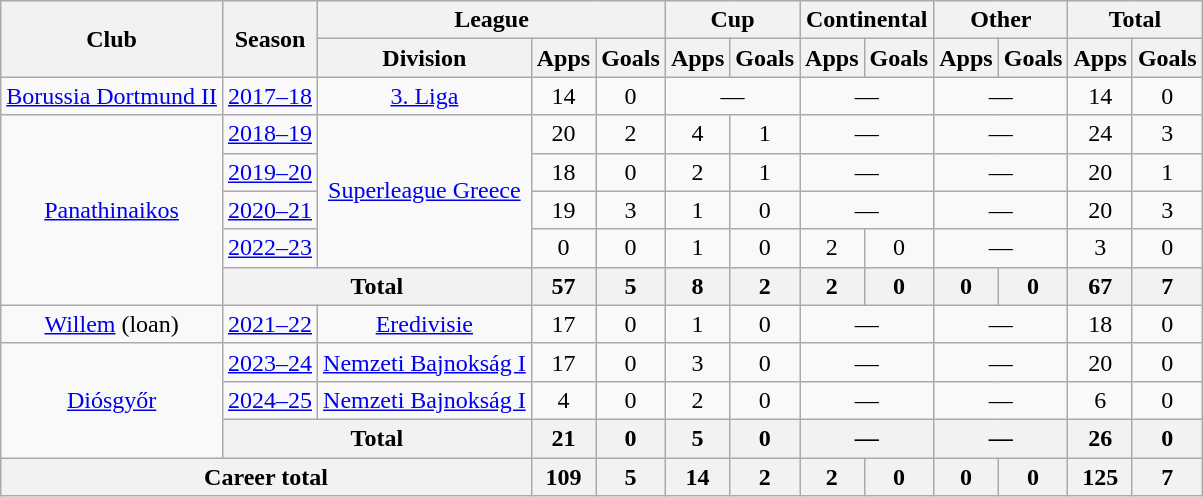<table class="wikitable" style="text-align:center">
<tr>
<th rowspan=2>Club</th>
<th rowspan=2>Season</th>
<th colspan=3>League</th>
<th colspan=2>Cup</th>
<th colspan=2>Continental</th>
<th colspan=2>Other</th>
<th colspan=2>Total</th>
</tr>
<tr>
<th>Division</th>
<th>Apps</th>
<th>Goals</th>
<th>Apps</th>
<th>Goals</th>
<th>Apps</th>
<th>Goals</th>
<th>Apps</th>
<th>Goals</th>
<th>Apps</th>
<th>Goals</th>
</tr>
<tr>
<td><a href='#'>Borussia Dortmund II</a></td>
<td><a href='#'>2017–18</a></td>
<td><a href='#'>3. Liga</a></td>
<td>14</td>
<td>0</td>
<td colspan="2">—</td>
<td colspan="2">—</td>
<td colspan="2">—</td>
<td>14</td>
<td>0</td>
</tr>
<tr>
<td rowspan="5"><a href='#'>Panathinaikos</a></td>
<td><a href='#'>2018–19</a></td>
<td rowspan="4"><a href='#'>Superleague Greece</a></td>
<td>20</td>
<td>2</td>
<td>4</td>
<td>1</td>
<td colspan="2">—</td>
<td colspan="2">—</td>
<td>24</td>
<td>3</td>
</tr>
<tr>
<td><a href='#'>2019–20</a></td>
<td>18</td>
<td>0</td>
<td>2</td>
<td>1</td>
<td colspan="2">—</td>
<td colspan="2">—</td>
<td>20</td>
<td>1</td>
</tr>
<tr>
<td><a href='#'>2020–21</a></td>
<td>19</td>
<td>3</td>
<td>1</td>
<td>0</td>
<td colspan="2">—</td>
<td colspan="2">—</td>
<td>20</td>
<td>3</td>
</tr>
<tr>
<td><a href='#'>2022–23</a></td>
<td>0</td>
<td>0</td>
<td>1</td>
<td>0</td>
<td>2</td>
<td>0</td>
<td colspan="2">—</td>
<td>3</td>
<td>0</td>
</tr>
<tr>
<th colspan="2">Total</th>
<th>57</th>
<th>5</th>
<th>8</th>
<th>2</th>
<th>2</th>
<th>0</th>
<th>0</th>
<th>0</th>
<th>67</th>
<th>7</th>
</tr>
<tr>
<td><a href='#'>Willem</a> (loan)</td>
<td><a href='#'>2021–22</a></td>
<td><a href='#'>Eredivisie</a></td>
<td>17</td>
<td>0</td>
<td>1</td>
<td>0</td>
<td colspan="2">—</td>
<td colspan="2">—</td>
<td>18</td>
<td>0</td>
</tr>
<tr>
<td rowspan="3"><a href='#'>Diósgyőr</a></td>
<td><a href='#'>2023–24</a></td>
<td><a href='#'>Nemzeti Bajnokság I</a></td>
<td>17</td>
<td>0</td>
<td>3</td>
<td>0</td>
<td colspan="2">—</td>
<td colspan="2">—</td>
<td>20</td>
<td>0</td>
</tr>
<tr>
<td><a href='#'>2024–25</a></td>
<td><a href='#'>Nemzeti Bajnokság I</a></td>
<td>4</td>
<td>0</td>
<td>2</td>
<td>0</td>
<td colspan="2">—</td>
<td colspan="2">—</td>
<td>6</td>
<td>0</td>
</tr>
<tr>
<th colspan="2">Total</th>
<th>21</th>
<th>0</th>
<th>5</th>
<th>0</th>
<th colspan="2">—</th>
<th colspan="2">—</th>
<th>26</th>
<th>0</th>
</tr>
<tr>
<th colspan="3">Career total</th>
<th>109</th>
<th>5</th>
<th>14</th>
<th>2</th>
<th>2</th>
<th>0</th>
<th>0</th>
<th>0</th>
<th>125</th>
<th>7</th>
</tr>
</table>
